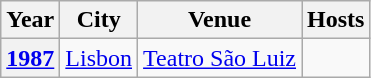<table class="wikitable plainrowheaders">
<tr>
<th>Year</th>
<th>City</th>
<th>Venue</th>
<th>Hosts</th>
</tr>
<tr>
<th scope="row" style="text-align:center;"><a href='#'>1987</a></th>
<td align="center"><a href='#'>Lisbon</a></td>
<td align="center"><a href='#'>Teatro São Luiz</a></td>
<td align="center"></td>
</tr>
</table>
